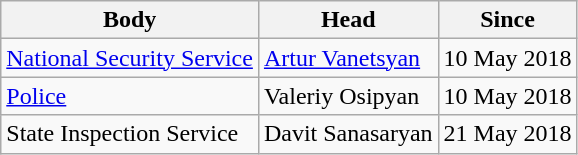<table class="wikitable">
<tr>
<th>Body</th>
<th>Head</th>
<th>Since</th>
</tr>
<tr>
<td><a href='#'>National Security Service</a></td>
<td><a href='#'>Artur Vanetsyan</a></td>
<td>10 May 2018</td>
</tr>
<tr>
<td><a href='#'>Police</a></td>
<td>Valeriy Osipyan</td>
<td>10 May 2018</td>
</tr>
<tr>
<td>State Inspection Service</td>
<td>Davit Sanasaryan</td>
<td>21 May 2018</td>
</tr>
</table>
